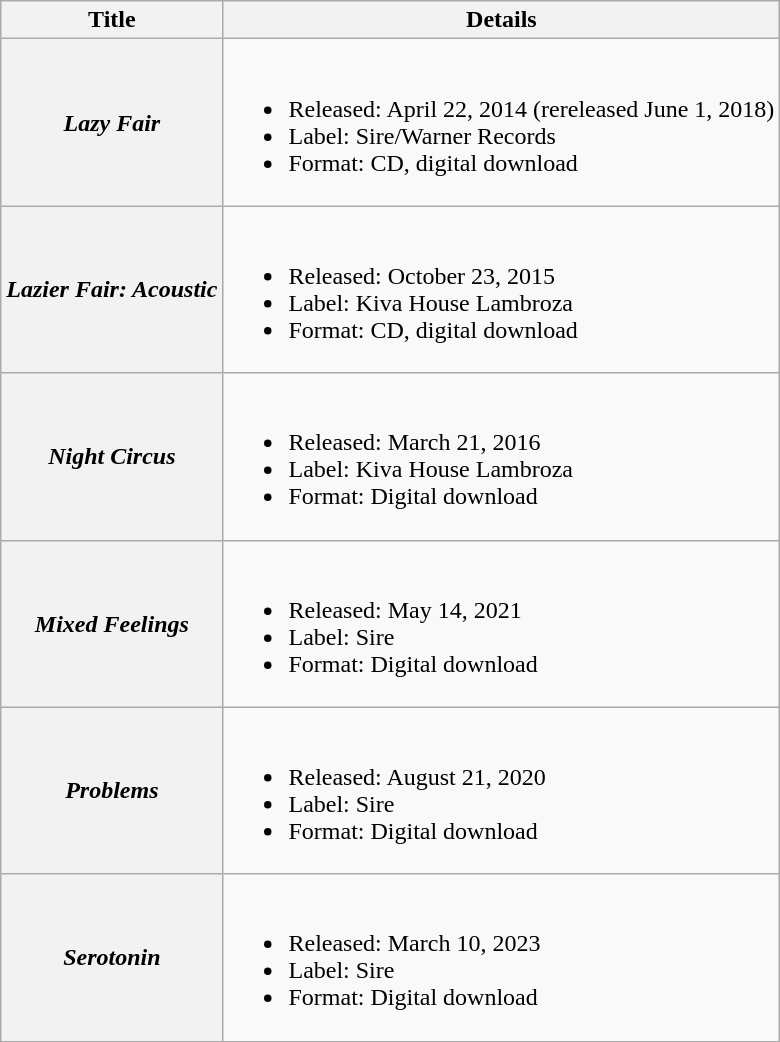<table class="wikitable plainrowheaders">
<tr>
<th>Title</th>
<th>Details</th>
</tr>
<tr>
<th scope="row"><em>Lazy Fair</em></th>
<td><br><ul><li>Released: April 22, 2014 (rereleased June 1, 2018)</li><li>Label: Sire/Warner Records</li><li>Format: CD, digital download</li></ul></td>
</tr>
<tr>
<th scope="row"><em>Lazier Fair: Acoustic</em></th>
<td><br><ul><li>Released: October 23, 2015</li><li>Label: Kiva House Lambroza</li><li>Format: CD, digital download</li></ul></td>
</tr>
<tr>
<th scope="row"><em>Night Circus</em></th>
<td><br><ul><li>Released: March 21, 2016</li><li>Label: Kiva House Lambroza</li><li>Format: Digital download</li></ul></td>
</tr>
<tr>
<th scope="row"><em>Mixed Feelings</em></th>
<td><br><ul><li>Released: May 14, 2021</li><li>Label: Sire</li><li>Format: Digital download</li></ul></td>
</tr>
<tr>
<th scope="row"><em>Problems</em></th>
<td><br><ul><li>Released: August 21, 2020</li><li>Label: Sire</li><li>Format: Digital download</li></ul></td>
</tr>
<tr>
<th scope="row"><em>Serotonin</em></th>
<td><br><ul><li>Released: March 10, 2023</li><li>Label: Sire</li><li>Format: Digital download</li></ul></td>
</tr>
</table>
